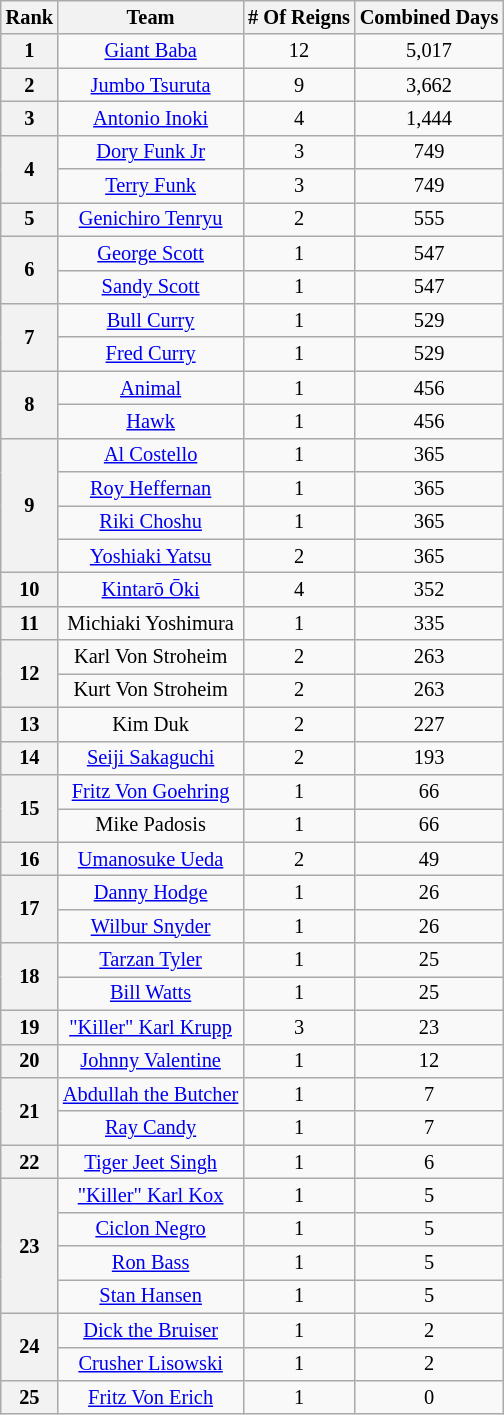<table style="font-size: 85%; text-align: center;" class="wikitable">
<tr>
<th>Rank</th>
<th>Team</th>
<th># Of Reigns</th>
<th>Combined Days</th>
</tr>
<tr>
<th>1</th>
<td><a href='#'>Giant Baba</a></td>
<td>12</td>
<td>5,017</td>
</tr>
<tr>
<th>2</th>
<td><a href='#'>Jumbo Tsuruta</a></td>
<td>9</td>
<td>3,662</td>
</tr>
<tr>
<th>3</th>
<td><a href='#'>Antonio Inoki</a></td>
<td>4</td>
<td>1,444</td>
</tr>
<tr>
<th rowspan=2>4</th>
<td><a href='#'>Dory Funk Jr</a></td>
<td>3</td>
<td>749</td>
</tr>
<tr>
<td><a href='#'>Terry Funk</a></td>
<td>3</td>
<td>749</td>
</tr>
<tr>
<th>5</th>
<td><a href='#'>Genichiro Tenryu</a></td>
<td>2</td>
<td>555</td>
</tr>
<tr>
<th rowspan=2>6</th>
<td><a href='#'>George Scott</a></td>
<td>1</td>
<td>547</td>
</tr>
<tr>
<td><a href='#'>Sandy Scott</a></td>
<td>1</td>
<td>547</td>
</tr>
<tr>
<th rowspan=2>7</th>
<td><a href='#'>Bull Curry</a></td>
<td>1</td>
<td>529</td>
</tr>
<tr>
<td><a href='#'>Fred Curry</a></td>
<td>1</td>
<td>529</td>
</tr>
<tr>
<th rowspan=2>8</th>
<td><a href='#'>Animal</a></td>
<td>1</td>
<td>456</td>
</tr>
<tr>
<td><a href='#'>Hawk</a></td>
<td>1</td>
<td>456</td>
</tr>
<tr>
<th rowspan=4>9</th>
<td><a href='#'>Al Costello</a></td>
<td>1</td>
<td>365</td>
</tr>
<tr>
<td><a href='#'>Roy Heffernan</a></td>
<td>1</td>
<td>365</td>
</tr>
<tr>
<td><a href='#'>Riki Choshu</a></td>
<td>1</td>
<td>365</td>
</tr>
<tr>
<td><a href='#'>Yoshiaki Yatsu</a></td>
<td>2</td>
<td>365</td>
</tr>
<tr>
<th>10</th>
<td><a href='#'>Kintarō Ōki</a></td>
<td>4</td>
<td>352</td>
</tr>
<tr>
<th>11</th>
<td>Michiaki Yoshimura</td>
<td>1</td>
<td>335</td>
</tr>
<tr>
<th rowspan=2>12</th>
<td>Karl Von Stroheim</td>
<td>2</td>
<td>263</td>
</tr>
<tr>
<td>Kurt Von Stroheim</td>
<td>2</td>
<td>263</td>
</tr>
<tr>
<th>13</th>
<td>Kim Duk</td>
<td>2</td>
<td>227</td>
</tr>
<tr>
<th>14</th>
<td><a href='#'>Seiji Sakaguchi</a></td>
<td>2</td>
<td>193</td>
</tr>
<tr>
<th rowspan=2>15</th>
<td><a href='#'>Fritz Von Goehring</a></td>
<td>1</td>
<td>66</td>
</tr>
<tr>
<td>Mike Padosis</td>
<td>1</td>
<td>66</td>
</tr>
<tr>
<th>16</th>
<td><a href='#'>Umanosuke Ueda</a></td>
<td>2</td>
<td>49</td>
</tr>
<tr>
<th rowspan=2>17</th>
<td><a href='#'>Danny Hodge</a></td>
<td>1</td>
<td>26</td>
</tr>
<tr>
<td><a href='#'>Wilbur Snyder</a></td>
<td>1</td>
<td>26</td>
</tr>
<tr>
<th rowspan=2>18</th>
<td><a href='#'>Tarzan Tyler</a></td>
<td>1</td>
<td>25</td>
</tr>
<tr>
<td><a href='#'>Bill Watts</a></td>
<td>1</td>
<td>25</td>
</tr>
<tr>
<th>19</th>
<td><a href='#'>"Killer" Karl Krupp</a></td>
<td>3</td>
<td>23</td>
</tr>
<tr>
<th>20</th>
<td><a href='#'>Johnny Valentine</a></td>
<td>1</td>
<td>12</td>
</tr>
<tr>
<th rowspan=2>21</th>
<td><a href='#'>Abdullah the Butcher</a></td>
<td>1</td>
<td>7</td>
</tr>
<tr>
<td><a href='#'>Ray Candy</a></td>
<td>1</td>
<td>7</td>
</tr>
<tr>
<th>22</th>
<td><a href='#'>Tiger Jeet Singh</a></td>
<td>1</td>
<td>6</td>
</tr>
<tr>
<th rowspan=4>23</th>
<td><a href='#'>"Killer" Karl Kox</a></td>
<td>1</td>
<td>5</td>
</tr>
<tr>
<td><a href='#'>Ciclon Negro</a></td>
<td>1</td>
<td>5</td>
</tr>
<tr>
<td><a href='#'>Ron Bass</a></td>
<td>1</td>
<td>5</td>
</tr>
<tr>
<td><a href='#'>Stan Hansen</a></td>
<td>1</td>
<td>5</td>
</tr>
<tr>
<th rowspan=2>24</th>
<td><a href='#'>Dick the Bruiser</a></td>
<td>1</td>
<td>2</td>
</tr>
<tr>
<td><a href='#'>Crusher Lisowski</a></td>
<td>1</td>
<td>2</td>
</tr>
<tr>
<th>25</th>
<td><a href='#'>Fritz Von Erich</a></td>
<td>1</td>
<td>0</td>
</tr>
</table>
